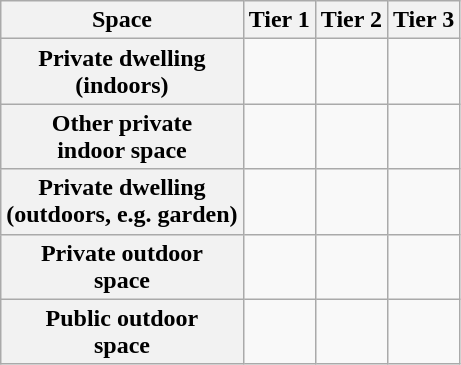<table class="wikitable sortable">
<tr>
<th>Space</th>
<th>Tier 1</th>
<th>Tier 2</th>
<th>Tier 3</th>
</tr>
<tr>
<th>Private dwelling<br>(indoors)</th>
<td></td>
<td></td>
<td></td>
</tr>
<tr>
<th>Other private<br>indoor space</th>
<td></td>
<td></td>
<td></td>
</tr>
<tr>
<th>Private dwelling<br>(outdoors, e.g. garden)</th>
<td></td>
<td></td>
<td></td>
</tr>
<tr>
<th>Private outdoor<br>space</th>
<td></td>
<td></td>
<td></td>
</tr>
<tr>
<th>Public outdoor<br>space</th>
<td></td>
<td></td>
<td></td>
</tr>
</table>
